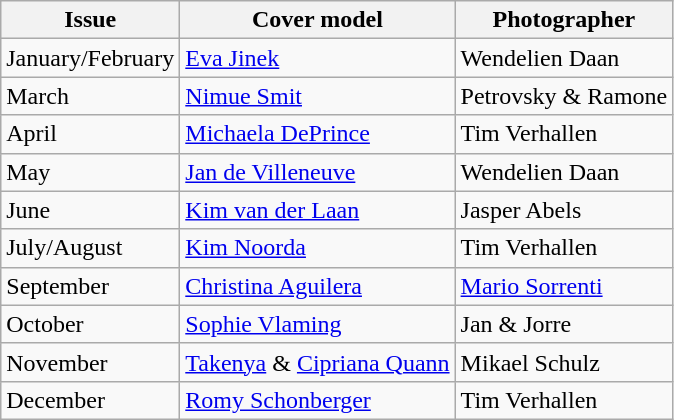<table class="sortable wikitable">
<tr>
<th>Issue</th>
<th>Cover model</th>
<th>Photographer</th>
</tr>
<tr>
<td>January/February</td>
<td><a href='#'>Eva Jinek</a></td>
<td>Wendelien Daan</td>
</tr>
<tr>
<td>March</td>
<td><a href='#'>Nimue Smit</a></td>
<td>Petrovsky & Ramone</td>
</tr>
<tr>
<td>April</td>
<td><a href='#'>Michaela DePrince</a></td>
<td>Tim Verhallen</td>
</tr>
<tr>
<td>May</td>
<td><a href='#'>Jan de Villeneuve</a></td>
<td>Wendelien Daan</td>
</tr>
<tr>
<td>June</td>
<td><a href='#'>Kim van der Laan</a></td>
<td>Jasper Abels</td>
</tr>
<tr>
<td>July/August</td>
<td><a href='#'>Kim Noorda</a></td>
<td>Tim Verhallen</td>
</tr>
<tr>
<td>September</td>
<td><a href='#'>Christina Aguilera</a></td>
<td><a href='#'>Mario Sorrenti</a></td>
</tr>
<tr>
<td>October</td>
<td><a href='#'>Sophie Vlaming</a></td>
<td>Jan & Jorre</td>
</tr>
<tr>
<td>November</td>
<td><a href='#'>Takenya</a> &  <a href='#'>Cipriana Quann</a></td>
<td>Mikael Schulz</td>
</tr>
<tr>
<td>December</td>
<td><a href='#'>Romy Schonberger</a></td>
<td>Tim Verhallen</td>
</tr>
</table>
